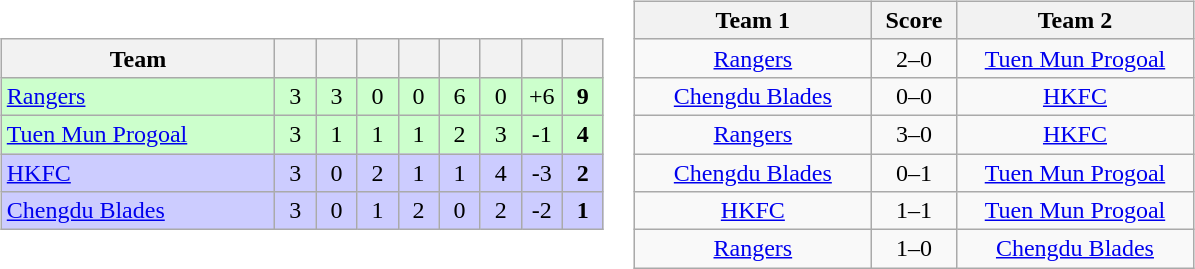<table>
<tr>
<td><br><table class="wikitable" style="text-align:center;">
<tr>
<th width=175>Team</th>
<th width=20></th>
<th width=20></th>
<th width=20></th>
<th width=20></th>
<th width=20></th>
<th width=20></th>
<th width=20></th>
<th width=20></th>
</tr>
<tr style="background:#cfc;">
<td align="left"><a href='#'>Rangers</a></td>
<td>3</td>
<td>3</td>
<td>0</td>
<td>0</td>
<td>6</td>
<td>0</td>
<td>+6</td>
<td><strong>9</strong></td>
</tr>
<tr style="background:#cfc;">
<td align="left"><a href='#'>Tuen Mun Progoal</a></td>
<td>3</td>
<td>1</td>
<td>1</td>
<td>1</td>
<td>2</td>
<td>3</td>
<td>-1</td>
<td><strong>4</strong></td>
</tr>
<tr style="background:#ccf;">
<td align="left"><a href='#'>HKFC</a></td>
<td>3</td>
<td>0</td>
<td>2</td>
<td>1</td>
<td>1</td>
<td>4</td>
<td>-3</td>
<td><strong>2</strong></td>
</tr>
<tr style="background:#ccf;">
<td align="left"><a href='#'>Chengdu Blades</a></td>
<td>3</td>
<td>0</td>
<td>1</td>
<td>2</td>
<td>0</td>
<td>2</td>
<td>-2</td>
<td><strong>1</strong></td>
</tr>
</table>
</td>
<td><br><table class="wikitable" style="text-align:center;">
<tr>
<th width=150>Team 1</th>
<th width=50>Score</th>
<th width=150>Team 2</th>
</tr>
<tr>
<td><a href='#'>Rangers</a></td>
<td>2–0</td>
<td><a href='#'>Tuen Mun Progoal</a></td>
</tr>
<tr>
<td><a href='#'>Chengdu Blades</a></td>
<td>0–0</td>
<td><a href='#'>HKFC</a></td>
</tr>
<tr>
<td><a href='#'>Rangers</a></td>
<td>3–0</td>
<td><a href='#'>HKFC</a></td>
</tr>
<tr>
<td><a href='#'>Chengdu Blades</a></td>
<td>0–1</td>
<td><a href='#'>Tuen Mun Progoal</a></td>
</tr>
<tr>
<td><a href='#'>HKFC</a></td>
<td>1–1</td>
<td><a href='#'>Tuen Mun Progoal</a></td>
</tr>
<tr>
<td><a href='#'>Rangers</a></td>
<td>1–0</td>
<td><a href='#'>Chengdu Blades</a></td>
</tr>
</table>
</td>
</tr>
</table>
